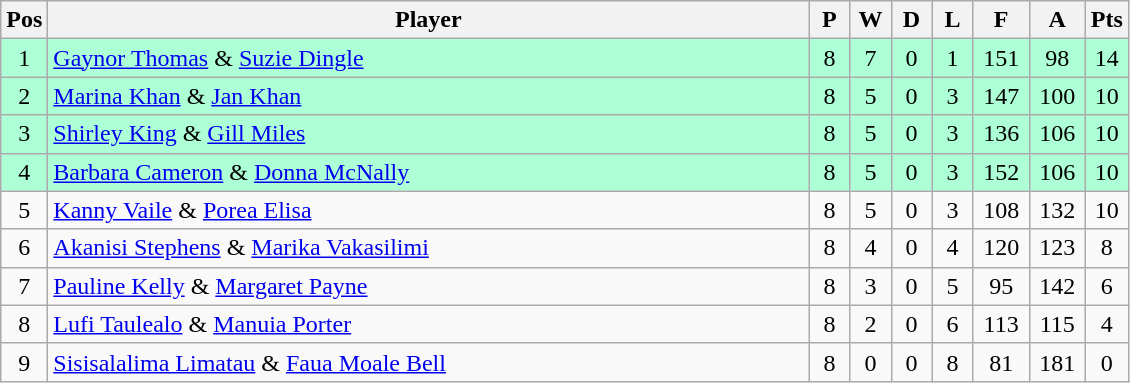<table class="wikitable" style="font-size: 100%">
<tr>
<th width=20>Pos</th>
<th width=500>Player</th>
<th width=20>P</th>
<th width=20>W</th>
<th width=20>D</th>
<th width=20>L</th>
<th width=30>F</th>
<th width=30>A</th>
<th width=20>Pts</th>
</tr>
<tr align=center style="background: #ADFFD6;">
<td>1</td>
<td align="left"> <a href='#'>Gaynor Thomas</a> & <a href='#'>Suzie Dingle</a></td>
<td>8</td>
<td>7</td>
<td>0</td>
<td>1</td>
<td>151</td>
<td>98</td>
<td>14</td>
</tr>
<tr align=center style="background: #ADFFD6;">
<td>2</td>
<td align="left"> <a href='#'>Marina Khan</a> & <a href='#'>Jan Khan</a></td>
<td>8</td>
<td>5</td>
<td>0</td>
<td>3</td>
<td>147</td>
<td>100</td>
<td>10</td>
</tr>
<tr align=center style="background: #ADFFD6;">
<td>3</td>
<td align="left"> <a href='#'>Shirley King</a> & <a href='#'>Gill Miles</a></td>
<td>8</td>
<td>5</td>
<td>0</td>
<td>3</td>
<td>136</td>
<td>106</td>
<td>10</td>
</tr>
<tr align=center style="background: #ADFFD6;">
<td>4</td>
<td align="left"> <a href='#'>Barbara Cameron</a> & <a href='#'>Donna McNally</a></td>
<td>8</td>
<td>5</td>
<td>0</td>
<td>3</td>
<td>152</td>
<td>106</td>
<td>10</td>
</tr>
<tr align=center>
<td>5</td>
<td align="left"> <a href='#'>Kanny Vaile</a> & <a href='#'>Porea Elisa</a></td>
<td>8</td>
<td>5</td>
<td>0</td>
<td>3</td>
<td>108</td>
<td>132</td>
<td>10</td>
</tr>
<tr align=center>
<td>6</td>
<td align="left"> <a href='#'>Akanisi Stephens</a> & <a href='#'>Marika Vakasilimi</a></td>
<td>8</td>
<td>4</td>
<td>0</td>
<td>4</td>
<td>120</td>
<td>123</td>
<td>8</td>
</tr>
<tr align=center>
<td>7</td>
<td align="left"> <a href='#'>Pauline Kelly</a> & <a href='#'>Margaret Payne</a></td>
<td>8</td>
<td>3</td>
<td>0</td>
<td>5</td>
<td>95</td>
<td>142</td>
<td>6</td>
</tr>
<tr align=center>
<td>8</td>
<td align="left"> <a href='#'>Lufi Taulealo</a> & <a href='#'>Manuia Porter</a></td>
<td>8</td>
<td>2</td>
<td>0</td>
<td>6</td>
<td>113</td>
<td>115</td>
<td>4</td>
</tr>
<tr align=center>
<td>9</td>
<td align="left"> <a href='#'>Sisisalalima Limatau</a> & <a href='#'>Faua Moale Bell</a></td>
<td>8</td>
<td>0</td>
<td>0</td>
<td>8</td>
<td>81</td>
<td>181</td>
<td>0</td>
</tr>
</table>
